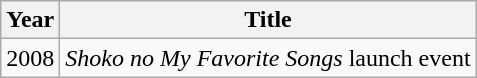<table class="wikitable">
<tr>
<th>Year</th>
<th>Title</th>
</tr>
<tr>
<td>2008</td>
<td><em>Shoko no My Favorite Songs</em> launch event</td>
</tr>
</table>
